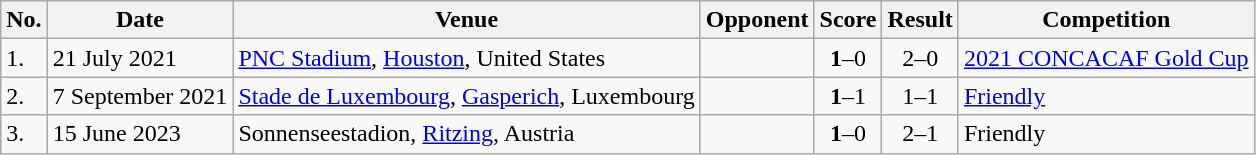<table class="wikitable" style="font-size:100%;">
<tr>
<th>No.</th>
<th>Date</th>
<th>Venue</th>
<th>Opponent</th>
<th>Score</th>
<th>Result</th>
<th>Competition</th>
</tr>
<tr>
<td>1.</td>
<td>21 July 2021</td>
<td><a href='#'>PNC Stadium</a>, <a href='#'>Houston</a>, United States</td>
<td></td>
<td align=center><strong>1</strong>–0</td>
<td align=center>2–0</td>
<td><a href='#'>2021 CONCACAF Gold Cup</a></td>
</tr>
<tr>
<td>2.</td>
<td>7 September 2021</td>
<td><a href='#'>Stade de Luxembourg</a>, <a href='#'>Gasperich</a>, Luxembourg</td>
<td></td>
<td align=center><strong>1</strong>–1</td>
<td align=center>1–1</td>
<td><a href='#'>Friendly</a></td>
</tr>
<tr>
<td>3.</td>
<td>15 June 2023</td>
<td>Sonnenseestadion, <a href='#'>Ritzing</a>, Austria</td>
<td></td>
<td align=center><strong>1</strong>–0</td>
<td align=center>2–1</td>
<td>Friendly</td>
</tr>
</table>
